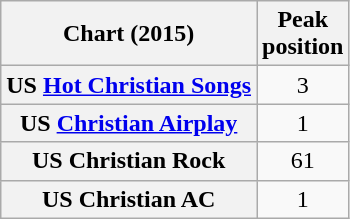<table class="wikitable plainrowheaders" style="text-align:center">
<tr>
<th>Chart (2015)</th>
<th>Peak<br>position</th>
</tr>
<tr>
<th scope=row>US <a href='#'>Hot Christian Songs</a></th>
<td>3</td>
</tr>
<tr>
<th scope=row>US <a href='#'>Christian Airplay</a></th>
<td>1</td>
</tr>
<tr>
<th scope=row>US Christian Rock</th>
<td>61</td>
</tr>
<tr>
<th scope=row>US Christian AC</th>
<td>1</td>
</tr>
</table>
